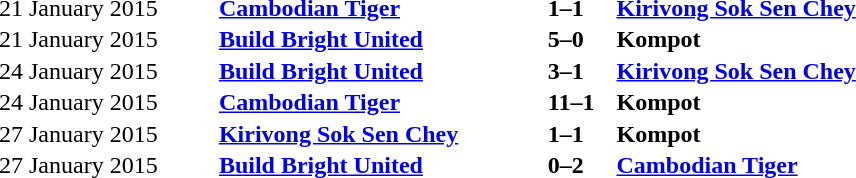<table style="width:50%;" cellspacing="1">
<tr>
<th></th>
<th></th>
<th></th>
</tr>
<tr>
<td>21 January 2015</td>
<td align=left><strong><a href='#'>Cambodian Tiger</a></strong></td>
<td align=left><strong>1–1</strong></td>
<td><strong><a href='#'>Kirivong Sok Sen Chey</a></strong></td>
</tr>
<tr>
<td>21 January 2015</td>
<td align=left><strong><a href='#'>Build Bright United</a></strong></td>
<td align=left><strong>5–0</strong></td>
<td><strong>Kompot</strong></td>
</tr>
<tr>
<td>24 January 2015</td>
<td align=left><strong><a href='#'>Build Bright United</a></strong></td>
<td align=left><strong>3–1</strong></td>
<td><strong><a href='#'>Kirivong Sok Sen Chey</a></strong></td>
</tr>
<tr>
<td>24 January 2015</td>
<td align=left><strong><a href='#'>Cambodian Tiger</a></strong></td>
<td align=left><strong>11–1</strong></td>
<td><strong>Kompot</strong></td>
</tr>
<tr>
<td>27 January 2015</td>
<td align=left><strong><a href='#'>Kirivong Sok Sen Chey</a></strong></td>
<td align=left><strong>1–1</strong></td>
<td><strong>Kompot</strong></td>
</tr>
<tr>
<td>27 January 2015</td>
<td align=left><strong><a href='#'>Build Bright United</a></strong></td>
<td align=left><strong>0–2</strong></td>
<td><strong><a href='#'>Cambodian Tiger</a></strong></td>
</tr>
</table>
